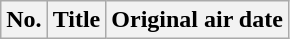<table class="wikitable plainrowheaders">
<tr>
<th>No.</th>
<th>Title</th>
<th>Original air date<br>




</th>
</tr>
</table>
